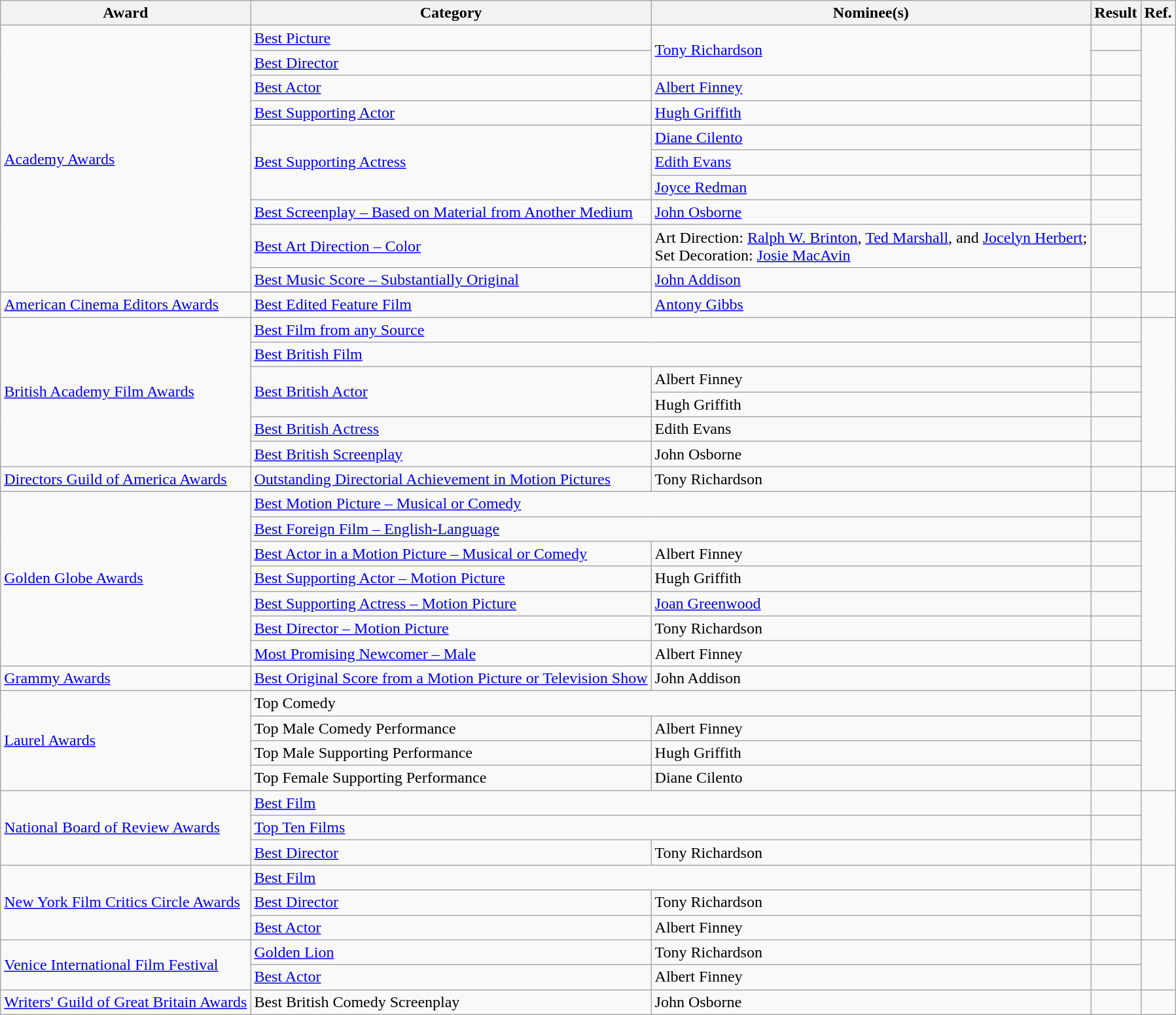<table class="wikitable plainrowheaders">
<tr>
<th>Award</th>
<th>Category</th>
<th>Nominee(s)</th>
<th>Result</th>
<th>Ref.</th>
</tr>
<tr>
<td rowspan="10"><a href='#'>Academy Awards</a></td>
<td><a href='#'>Best Picture</a></td>
<td rowspan="2"><a href='#'>Tony Richardson</a></td>
<td></td>
<td align="center" rowspan="10"> <br> </td>
</tr>
<tr>
<td><a href='#'>Best Director</a></td>
<td></td>
</tr>
<tr>
<td><a href='#'>Best Actor</a></td>
<td><a href='#'>Albert Finney</a></td>
<td></td>
</tr>
<tr>
<td><a href='#'>Best Supporting Actor</a></td>
<td><a href='#'>Hugh Griffith</a></td>
<td></td>
</tr>
<tr>
<td rowspan="3"><a href='#'>Best Supporting Actress</a></td>
<td><a href='#'>Diane Cilento</a></td>
<td></td>
</tr>
<tr>
<td><a href='#'>Edith Evans</a></td>
<td></td>
</tr>
<tr>
<td><a href='#'>Joyce Redman</a></td>
<td></td>
</tr>
<tr>
<td><a href='#'>Best Screenplay – Based on Material from Another Medium</a></td>
<td><a href='#'>John Osborne</a></td>
<td></td>
</tr>
<tr>
<td><a href='#'>Best Art Direction – Color</a></td>
<td>Art Direction: <a href='#'>Ralph W. Brinton</a>, <a href='#'>Ted Marshall</a>, and <a href='#'>Jocelyn Herbert</a>; <br> Set Decoration: <a href='#'>Josie MacAvin</a></td>
<td></td>
</tr>
<tr>
<td><a href='#'>Best Music Score – Substantially Original</a></td>
<td><a href='#'>John Addison</a></td>
<td></td>
</tr>
<tr>
<td><a href='#'>American Cinema Editors Awards</a></td>
<td><a href='#'>Best Edited Feature Film</a></td>
<td><a href='#'>Antony Gibbs</a></td>
<td></td>
<td align="center"></td>
</tr>
<tr>
<td rowspan="6"><a href='#'>British Academy Film Awards</a></td>
<td colspan="2"><a href='#'>Best Film from any Source</a></td>
<td></td>
<td align="center" rowspan="6"></td>
</tr>
<tr>
<td colspan="2"><a href='#'>Best British Film</a></td>
<td></td>
</tr>
<tr>
<td rowspan="2"><a href='#'>Best British Actor</a></td>
<td>Albert Finney</td>
<td></td>
</tr>
<tr>
<td>Hugh Griffith</td>
<td></td>
</tr>
<tr>
<td><a href='#'>Best British Actress</a></td>
<td>Edith Evans</td>
<td></td>
</tr>
<tr>
<td><a href='#'>Best British Screenplay</a></td>
<td>John Osborne</td>
<td></td>
</tr>
<tr>
<td><a href='#'>Directors Guild of America Awards</a></td>
<td><a href='#'>Outstanding Directorial Achievement in Motion Pictures</a></td>
<td>Tony Richardson</td>
<td></td>
<td align="center"></td>
</tr>
<tr>
<td rowspan="7"><a href='#'>Golden Globe Awards</a></td>
<td colspan="2"><a href='#'>Best Motion Picture – Musical or Comedy</a></td>
<td></td>
<td align="center" rowspan="7"></td>
</tr>
<tr>
<td colspan="2"><a href='#'>Best Foreign Film – English-Language</a></td>
<td></td>
</tr>
<tr>
<td><a href='#'>Best Actor in a Motion Picture – Musical or Comedy</a></td>
<td>Albert Finney</td>
<td></td>
</tr>
<tr>
<td><a href='#'>Best Supporting Actor – Motion Picture</a></td>
<td>Hugh Griffith</td>
<td></td>
</tr>
<tr>
<td><a href='#'>Best Supporting Actress – Motion Picture</a></td>
<td><a href='#'>Joan Greenwood</a></td>
<td></td>
</tr>
<tr>
<td><a href='#'>Best Director – Motion Picture</a></td>
<td>Tony Richardson</td>
<td></td>
</tr>
<tr>
<td><a href='#'>Most Promising Newcomer – Male</a></td>
<td>Albert Finney</td>
<td></td>
</tr>
<tr>
<td><a href='#'>Grammy Awards</a></td>
<td><a href='#'>Best Original Score from a Motion Picture or Television Show</a></td>
<td>John Addison</td>
<td></td>
<td align="center"></td>
</tr>
<tr>
<td rowspan="4"><a href='#'>Laurel Awards</a></td>
<td colspan="2">Top Comedy</td>
<td></td>
<td align="center" rowspan="4"></td>
</tr>
<tr>
<td>Top Male Comedy Performance</td>
<td>Albert Finney</td>
<td></td>
</tr>
<tr>
<td>Top Male Supporting Performance</td>
<td>Hugh Griffith</td>
<td></td>
</tr>
<tr>
<td>Top Female Supporting Performance</td>
<td>Diane Cilento</td>
<td></td>
</tr>
<tr>
<td rowspan="3"><a href='#'>National Board of Review Awards</a></td>
<td colspan="2"><a href='#'>Best Film</a></td>
<td></td>
<td align="center" rowspan="3"></td>
</tr>
<tr>
<td colspan="2"><a href='#'>Top Ten Films</a></td>
<td></td>
</tr>
<tr>
<td><a href='#'>Best Director</a></td>
<td>Tony Richardson</td>
<td></td>
</tr>
<tr>
<td rowspan="3"><a href='#'>New York Film Critics Circle Awards</a></td>
<td colspan="2"><a href='#'>Best Film</a></td>
<td></td>
<td align="center" rowspan="3"></td>
</tr>
<tr>
<td><a href='#'>Best Director</a></td>
<td>Tony Richardson</td>
<td></td>
</tr>
<tr>
<td><a href='#'>Best Actor</a></td>
<td>Albert Finney</td>
<td></td>
</tr>
<tr>
<td rowspan="2"><a href='#'>Venice International Film Festival</a></td>
<td><a href='#'>Golden Lion</a></td>
<td>Tony Richardson</td>
<td></td>
<td align="center" rowspan="2"></td>
</tr>
<tr>
<td><a href='#'>Best Actor</a></td>
<td>Albert Finney</td>
<td></td>
</tr>
<tr>
<td><a href='#'>Writers' Guild of Great Britain Awards</a></td>
<td>Best British Comedy Screenplay</td>
<td>John Osborne</td>
<td></td>
<td align="center"></td>
</tr>
</table>
